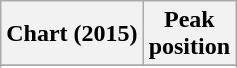<table class="wikitable sortable plainrowheaders">
<tr>
<th>Chart (2015)</th>
<th>Peak<br>position</th>
</tr>
<tr>
</tr>
<tr>
</tr>
</table>
